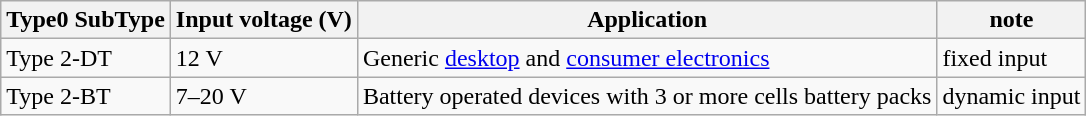<table class="wikitable">
<tr>
<th>Type0 SubType</th>
<th>Input voltage (V)</th>
<th>Application</th>
<th>note</th>
</tr>
<tr>
<td>Type 2-DT</td>
<td>12 V</td>
<td>Generic <a href='#'>desktop</a> and <a href='#'>consumer electronics</a></td>
<td>fixed input</td>
</tr>
<tr>
<td>Type 2-BT</td>
<td>7–20 V</td>
<td>Battery operated devices with 3 or more cells battery packs</td>
<td>dynamic input</td>
</tr>
</table>
